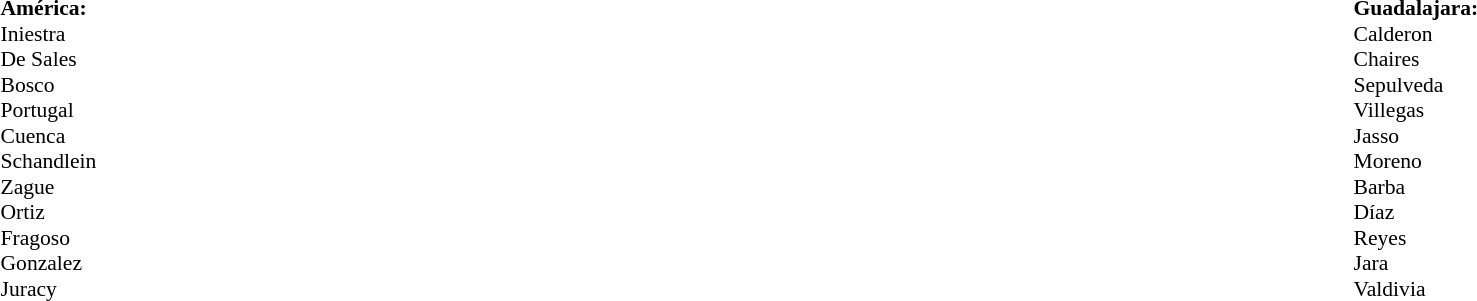<table width="100%">
<tr>
<td valign="top" width="50%"><br><table style="font-size: 90%" cellspacing="0" cellpadding="0">
<tr>
<td colspan="4"><strong>América:</strong></td>
</tr>
<tr>
<th width=25></th>
<th width=25></th>
</tr>
<tr>
<td>Iniestra</td>
</tr>
<tr>
<td>De Sales</td>
</tr>
<tr>
<td>Bosco</td>
</tr>
<tr>
<td>Portugal</td>
</tr>
<tr>
<td>Cuenca</td>
</tr>
<tr>
<td>Schandlein</td>
</tr>
<tr>
<td>Zague</td>
</tr>
<tr>
<td>Ortiz</td>
</tr>
<tr>
<td>Fragoso</td>
</tr>
<tr>
<td>Gonzalez</td>
</tr>
<tr>
<td>Juracy</td>
</tr>
<tr>
</tr>
</table>
</td>
<td valign="top" width="50%"><br><table style="font-size: 90%" cellspacing="0" cellpadding="0" align=center>
<tr>
<td colspan=4><strong>Guadalajara:</strong></td>
</tr>
<tr>
<th width=25></th>
<th width=25></th>
</tr>
<tr>
<th width=25></th>
<th width=25></th>
</tr>
<tr>
<td>Calderon</td>
</tr>
<tr>
<td>Chaires</td>
</tr>
<tr>
<td>Sepulveda</td>
</tr>
<tr>
<td>Villegas</td>
</tr>
<tr>
<td>Jasso</td>
</tr>
<tr>
<td>Moreno</td>
</tr>
<tr>
<td>Barba</td>
</tr>
<tr>
<td>Díaz</td>
</tr>
<tr>
<td>Reyes</td>
</tr>
<tr>
<td>Jara</td>
</tr>
<tr>
<td>Valdivia</td>
</tr>
<tr>
</tr>
</table>
</td>
</tr>
</table>
